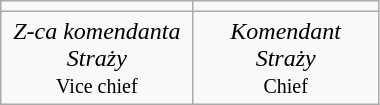<table class=wikitable width=20% cellpadding=3px>
<tr>
<td align=center width=10%></td>
<td align=center width=10%></td>
</tr>
<tr>
<td align=center><em>Z-ca komendanta Straży</em><br><small>Vice chief</small></td>
<td align=center><em>Komendant Straży</em> <br><small>Chief</small></td>
</tr>
</table>
